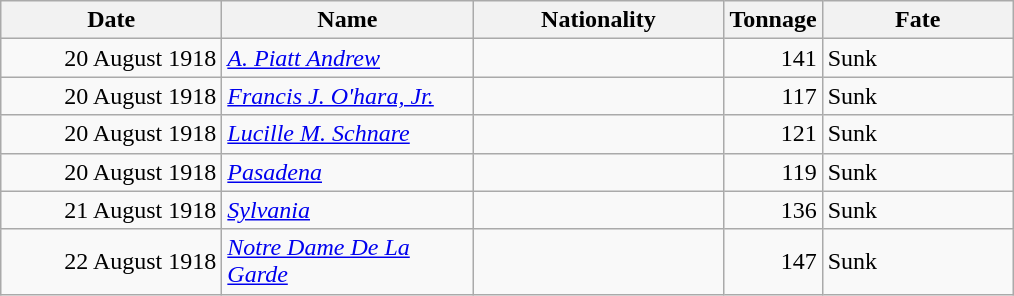<table class="wikitable sortable">
<tr>
<th width="140px">Date</th>
<th width="160px">Name</th>
<th width="160px">Nationality</th>
<th width="25px">Tonnage</th>
<th width="120px">Fate</th>
</tr>
<tr>
<td align="right">20 August 1918</td>
<td align="left"><a href='#'><em>A. Piatt Andrew</em></a></td>
<td align="left"></td>
<td align="right">141</td>
<td align="left">Sunk </td>
</tr>
<tr>
<td align="right">20 August 1918</td>
<td align="left"><a href='#'><em>Francis J. O'hara, Jr.</em></a></td>
<td align="left"></td>
<td align="right">117</td>
<td align="left">Sunk</td>
</tr>
<tr>
<td align="right">20 August 1918</td>
<td align="left"><a href='#'><em>Lucille M. Schnare</em></a></td>
<td align="left"></td>
<td align="right">121</td>
<td align="left">Sunk </td>
</tr>
<tr>
<td align="right">20 August 1918</td>
<td align="left"><a href='#'><em>Pasadena</em></a></td>
<td align="left"></td>
<td align="right">119</td>
<td align="left">Sunk </td>
</tr>
<tr>
<td align="right">21 August 1918</td>
<td align="left"><a href='#'><em>Sylvania</em></a></td>
<td align="left"></td>
<td align="right">136</td>
<td align="left">Sunk </td>
</tr>
<tr>
<td align="right">22 August 1918</td>
<td align="left"><a href='#'><em>Notre Dame De La Garde</em></a></td>
<td align="left"></td>
<td align="right">147</td>
<td align="left">Sunk </td>
</tr>
</table>
